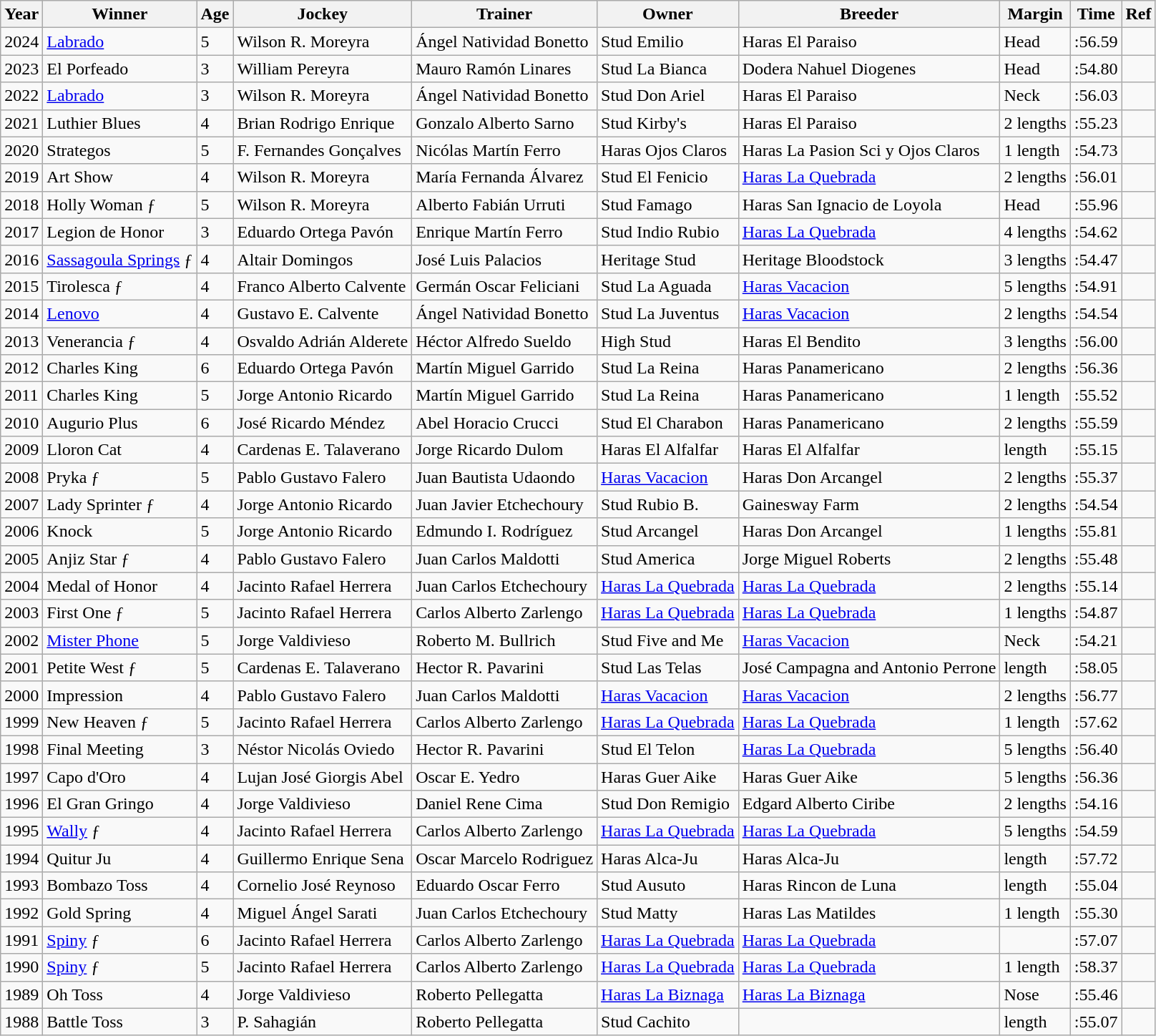<table class="wikitable">
<tr>
<th>Year</th>
<th>Winner</th>
<th>Age</th>
<th>Jockey</th>
<th>Trainer</th>
<th>Owner</th>
<th>Breeder</th>
<th>Margin</th>
<th>Time</th>
<th>Ref</th>
</tr>
<tr>
<td>2024</td>
<td><a href='#'>Labrado</a></td>
<td>5</td>
<td>Wilson R. Moreyra</td>
<td>Ángel Natividad Bonetto</td>
<td>Stud Emilio</td>
<td>Haras El Paraiso</td>
<td>Head</td>
<td>:56.59</td>
<td></td>
</tr>
<tr>
<td>2023</td>
<td>El Porfeado</td>
<td>3</td>
<td>William Pereyra</td>
<td>Mauro Ramón Linares</td>
<td>Stud La Bianca</td>
<td>Dodera Nahuel Diogenes</td>
<td>Head</td>
<td>:54.80</td>
<td></td>
</tr>
<tr>
<td>2022</td>
<td><a href='#'>Labrado</a></td>
<td>3</td>
<td>Wilson R. Moreyra</td>
<td>Ángel Natividad Bonetto</td>
<td>Stud Don Ariel</td>
<td>Haras El Paraiso</td>
<td>Neck</td>
<td>:56.03</td>
<td></td>
</tr>
<tr>
<td>2021</td>
<td>Luthier Blues</td>
<td>4</td>
<td>Brian Rodrigo Enrique</td>
<td>Gonzalo Alberto Sarno</td>
<td>Stud Kirby's</td>
<td>Haras El Paraiso</td>
<td>2 lengths</td>
<td>:55.23</td>
<td></td>
</tr>
<tr>
<td>2020</td>
<td>Strategos</td>
<td>5</td>
<td>F. Fernandes Gonçalves</td>
<td>Nicólas Martín Ferro</td>
<td>Haras Ojos Claros</td>
<td>Haras La Pasion Sci y Ojos Claros</td>
<td>1 length</td>
<td>:54.73</td>
<td></td>
</tr>
<tr>
<td>2019</td>
<td>Art Show</td>
<td>4</td>
<td>Wilson R. Moreyra</td>
<td>María Fernanda Álvarez</td>
<td>Stud El Fenicio</td>
<td><a href='#'>Haras La Quebrada</a></td>
<td>2 lengths</td>
<td>:56.01</td>
<td></td>
</tr>
<tr>
<td>2018</td>
<td>Holly Woman ƒ</td>
<td>5</td>
<td>Wilson R. Moreyra</td>
<td>Alberto Fabián Urruti</td>
<td>Stud Famago</td>
<td>Haras San Ignacio de Loyola</td>
<td>Head</td>
<td>:55.96</td>
<td></td>
</tr>
<tr>
<td>2017</td>
<td>Legion de Honor</td>
<td>3</td>
<td>Eduardo Ortega Pavón</td>
<td>Enrique Martín Ferro</td>
<td>Stud Indio Rubio</td>
<td><a href='#'>Haras La Quebrada</a></td>
<td>4 lengths</td>
<td>:54.62</td>
<td></td>
</tr>
<tr>
<td>2016</td>
<td><a href='#'>Sassagoula Springs</a> ƒ</td>
<td>4</td>
<td>Altair Domingos</td>
<td>José Luis Palacios</td>
<td>Heritage Stud</td>
<td>Heritage Bloodstock</td>
<td>3 lengths</td>
<td>:54.47</td>
<td></td>
</tr>
<tr>
<td>2015</td>
<td>Tirolesca ƒ</td>
<td>4</td>
<td>Franco Alberto Calvente</td>
<td>Germán Oscar Feliciani</td>
<td>Stud La Aguada</td>
<td><a href='#'>Haras Vacacion</a></td>
<td>5 lengths</td>
<td>:54.91</td>
<td></td>
</tr>
<tr>
<td>2014</td>
<td><a href='#'>Lenovo</a></td>
<td>4</td>
<td>Gustavo E. Calvente</td>
<td>Ángel Natividad Bonetto</td>
<td>Stud La Juventus</td>
<td><a href='#'>Haras Vacacion</a></td>
<td>2 lengths</td>
<td>:54.54</td>
<td></td>
</tr>
<tr>
<td>2013</td>
<td>Venerancia ƒ</td>
<td>4</td>
<td>Osvaldo Adrián Alderete</td>
<td>Héctor Alfredo Sueldo</td>
<td>High Stud</td>
<td>Haras El Bendito</td>
<td>3 lengths</td>
<td>:56.00</td>
<td></td>
</tr>
<tr>
<td>2012</td>
<td>Charles King</td>
<td>6</td>
<td>Eduardo Ortega Pavón</td>
<td>Martín Miguel Garrido</td>
<td>Stud La Reina</td>
<td>Haras Panamericano</td>
<td>2 lengths</td>
<td>:56.36</td>
<td></td>
</tr>
<tr>
<td>2011</td>
<td>Charles King</td>
<td>5</td>
<td>Jorge Antonio Ricardo</td>
<td>Martín Miguel Garrido</td>
<td>Stud La Reina</td>
<td>Haras Panamericano</td>
<td>1 length</td>
<td>:55.52</td>
<td></td>
</tr>
<tr>
<td>2010</td>
<td>Augurio Plus</td>
<td>6</td>
<td>José Ricardo Méndez</td>
<td>Abel Horacio Crucci</td>
<td>Stud El Charabon</td>
<td>Haras Panamericano</td>
<td>2 lengths</td>
<td>:55.59</td>
<td></td>
</tr>
<tr>
<td>2009</td>
<td>Lloron Cat</td>
<td>4</td>
<td>Cardenas E. Talaverano</td>
<td>Jorge Ricardo Dulom</td>
<td>Haras El Alfalfar</td>
<td>Haras El Alfalfar</td>
<td> length</td>
<td>:55.15</td>
<td></td>
</tr>
<tr>
<td>2008</td>
<td>Pryka ƒ</td>
<td>5</td>
<td>Pablo Gustavo Falero</td>
<td>Juan Bautista Udaondo</td>
<td><a href='#'>Haras Vacacion</a></td>
<td>Haras Don Arcangel</td>
<td>2 lengths</td>
<td>:55.37</td>
<td></td>
</tr>
<tr>
<td>2007</td>
<td>Lady Sprinter ƒ</td>
<td>4</td>
<td>Jorge Antonio Ricardo</td>
<td>Juan Javier Etchechoury</td>
<td>Stud Rubio B.</td>
<td>Gainesway Farm</td>
<td>2 lengths</td>
<td>:54.54</td>
<td></td>
</tr>
<tr>
<td>2006</td>
<td>Knock</td>
<td>5</td>
<td>Jorge Antonio Ricardo</td>
<td>Edmundo I. Rodríguez</td>
<td>Stud Arcangel</td>
<td>Haras Don Arcangel</td>
<td>1 lengths</td>
<td>:55.81</td>
<td></td>
</tr>
<tr>
<td>2005</td>
<td>Anjiz Star ƒ</td>
<td>4</td>
<td>Pablo Gustavo Falero</td>
<td>Juan Carlos Maldotti</td>
<td>Stud America</td>
<td>Jorge Miguel Roberts</td>
<td>2 lengths</td>
<td>:55.48</td>
<td></td>
</tr>
<tr>
<td>2004</td>
<td>Medal of Honor</td>
<td>4</td>
<td>Jacinto Rafael Herrera</td>
<td>Juan Carlos Etchechoury</td>
<td><a href='#'>Haras La Quebrada</a></td>
<td><a href='#'>Haras La Quebrada</a></td>
<td>2 lengths</td>
<td>:55.14</td>
<td></td>
</tr>
<tr>
<td>2003</td>
<td>First One ƒ</td>
<td>5</td>
<td>Jacinto Rafael Herrera</td>
<td>Carlos Alberto Zarlengo</td>
<td><a href='#'>Haras La Quebrada</a></td>
<td><a href='#'>Haras La Quebrada</a></td>
<td>1 lengths</td>
<td>:54.87</td>
<td></td>
</tr>
<tr>
<td>2002</td>
<td><a href='#'>Mister Phone</a></td>
<td>5</td>
<td>Jorge Valdivieso</td>
<td>Roberto M. Bullrich</td>
<td>Stud Five and Me</td>
<td><a href='#'>Haras Vacacion</a></td>
<td>Neck</td>
<td>:54.21</td>
<td></td>
</tr>
<tr>
<td>2001</td>
<td>Petite West ƒ</td>
<td>5</td>
<td>Cardenas E. Talaverano</td>
<td>Hector R. Pavarini</td>
<td>Stud Las Telas</td>
<td>José Campagna and Antonio Perrone</td>
<td> length</td>
<td>:58.05</td>
<td></td>
</tr>
<tr>
<td>2000</td>
<td>Impression</td>
<td>4</td>
<td>Pablo Gustavo Falero</td>
<td>Juan Carlos Maldotti</td>
<td><a href='#'>Haras Vacacion</a></td>
<td><a href='#'>Haras Vacacion</a></td>
<td>2 lengths</td>
<td>:56.77</td>
<td></td>
</tr>
<tr>
<td>1999</td>
<td>New Heaven ƒ</td>
<td>5</td>
<td>Jacinto Rafael Herrera</td>
<td>Carlos Alberto Zarlengo</td>
<td><a href='#'>Haras La Quebrada</a></td>
<td><a href='#'>Haras La Quebrada</a></td>
<td>1 length</td>
<td>:57.62</td>
<td></td>
</tr>
<tr>
<td>1998</td>
<td>Final Meeting</td>
<td>3</td>
<td>Néstor Nicolás Oviedo</td>
<td>Hector R. Pavarini</td>
<td>Stud El Telon</td>
<td><a href='#'>Haras La Quebrada</a></td>
<td>5 lengths</td>
<td>:56.40</td>
<td></td>
</tr>
<tr>
<td>1997</td>
<td>Capo d'Oro</td>
<td>4</td>
<td>Lujan José Giorgis Abel</td>
<td>Oscar E. Yedro</td>
<td>Haras Guer Aike</td>
<td>Haras Guer Aike</td>
<td>5 lengths</td>
<td>:56.36</td>
<td></td>
</tr>
<tr>
<td>1996</td>
<td>El Gran Gringo</td>
<td>4</td>
<td>Jorge Valdivieso</td>
<td>Daniel Rene Cima</td>
<td>Stud Don Remigio</td>
<td>Edgard Alberto Ciribe</td>
<td>2 lengths</td>
<td>:54.16</td>
<td></td>
</tr>
<tr>
<td>1995</td>
<td><a href='#'>Wally</a> ƒ</td>
<td>4</td>
<td>Jacinto Rafael Herrera</td>
<td>Carlos Alberto Zarlengo</td>
<td><a href='#'>Haras La Quebrada</a></td>
<td><a href='#'>Haras La Quebrada</a></td>
<td>5 lengths</td>
<td>:54.59</td>
<td></td>
</tr>
<tr>
<td>1994</td>
<td>Quitur Ju</td>
<td>4</td>
<td>Guillermo Enrique Sena</td>
<td>Oscar Marcelo Rodriguez</td>
<td>Haras Alca-Ju</td>
<td>Haras Alca-Ju</td>
<td> length</td>
<td>:57.72</td>
<td></td>
</tr>
<tr>
<td>1993</td>
<td>Bombazo Toss</td>
<td>4</td>
<td>Cornelio José Reynoso</td>
<td>Eduardo Oscar Ferro</td>
<td>Stud Ausuto</td>
<td>Haras Rincon de Luna</td>
<td> length</td>
<td>:55.04</td>
<td></td>
</tr>
<tr>
<td>1992</td>
<td>Gold Spring</td>
<td>4</td>
<td>Miguel Ángel Sarati</td>
<td>Juan Carlos Etchechoury</td>
<td>Stud Matty</td>
<td>Haras Las Matildes</td>
<td>1 length</td>
<td>:55.30</td>
<td></td>
</tr>
<tr>
<td>1991</td>
<td><a href='#'>Spiny</a> ƒ</td>
<td>6</td>
<td>Jacinto Rafael Herrera</td>
<td>Carlos Alberto Zarlengo</td>
<td><a href='#'>Haras La Quebrada</a></td>
<td><a href='#'>Haras La Quebrada</a></td>
<td></td>
<td>:57.07</td>
<td></td>
</tr>
<tr>
<td>1990</td>
<td><a href='#'>Spiny</a> ƒ</td>
<td>5</td>
<td>Jacinto Rafael Herrera</td>
<td>Carlos Alberto Zarlengo</td>
<td><a href='#'>Haras La Quebrada</a></td>
<td><a href='#'>Haras La Quebrada</a></td>
<td>1 length</td>
<td>:58.37</td>
<td></td>
</tr>
<tr>
<td>1989</td>
<td>Oh Toss</td>
<td>4</td>
<td>Jorge Valdivieso</td>
<td>Roberto Pellegatta</td>
<td><a href='#'>Haras La Biznaga</a></td>
<td><a href='#'>Haras La Biznaga</a></td>
<td>Nose</td>
<td>:55.46</td>
<td></td>
</tr>
<tr>
<td>1988</td>
<td>Battle Toss</td>
<td>3</td>
<td>P. Sahagián</td>
<td>Roberto Pellegatta</td>
<td>Stud Cachito</td>
<td></td>
<td> length</td>
<td>:55.07</td>
<td></td>
</tr>
</table>
